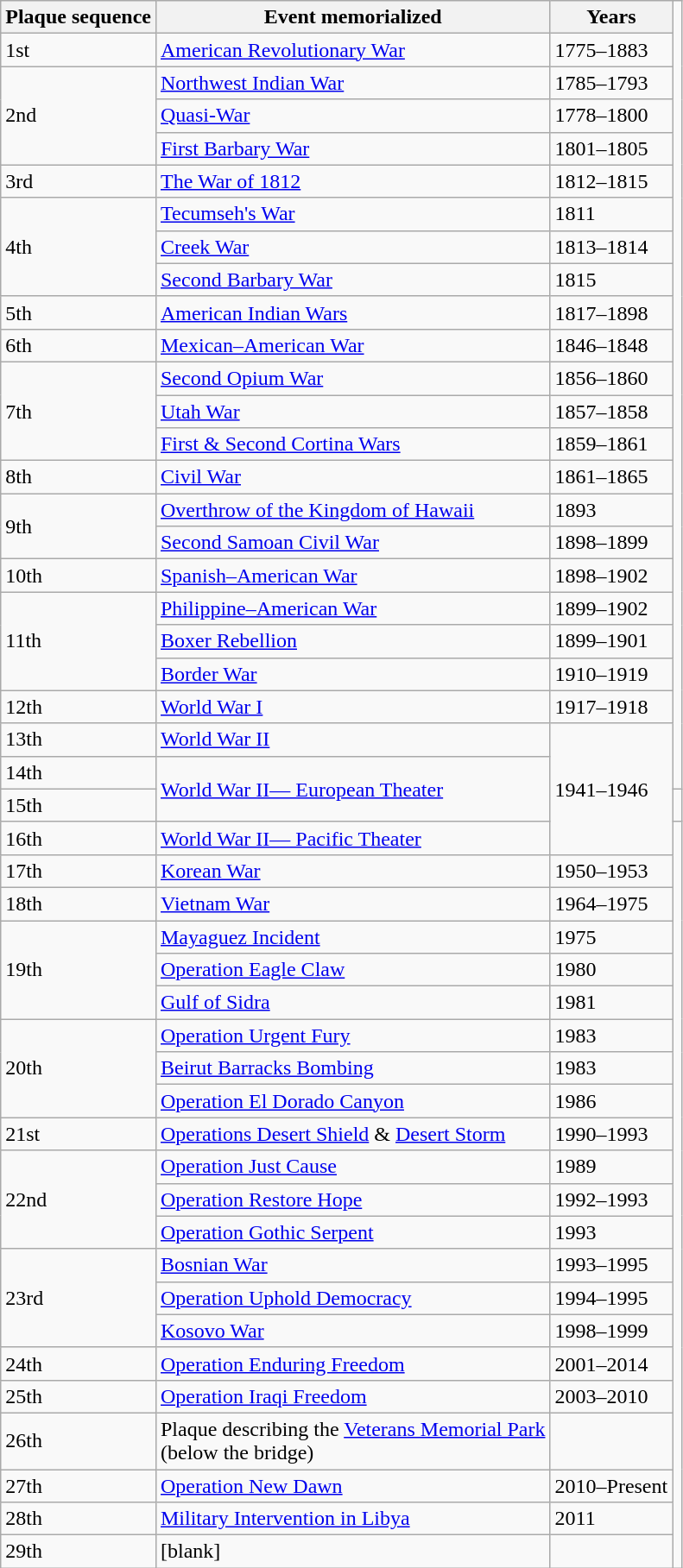<table class="wikitable">
<tr>
<th>Plaque sequence</th>
<th>Event memorialized</th>
<th>Years</th>
</tr>
<tr>
<td>1st</td>
<td><a href='#'>American Revolutionary War</a></td>
<td>1775–1883</td>
</tr>
<tr>
<td rowspan="3">2nd</td>
<td><a href='#'>Northwest Indian War</a></td>
<td>1785–1793</td>
</tr>
<tr>
<td><a href='#'>Quasi-War</a></td>
<td>1778–1800</td>
</tr>
<tr>
<td><a href='#'>First Barbary War</a></td>
<td>1801–1805</td>
</tr>
<tr>
<td>3rd</td>
<td><a href='#'>The War of 1812</a></td>
<td>1812–1815</td>
</tr>
<tr>
<td rowspan="3">4th</td>
<td><a href='#'>Tecumseh's War</a></td>
<td>1811</td>
</tr>
<tr>
<td><a href='#'>Creek War</a></td>
<td>1813–1814</td>
</tr>
<tr>
<td><a href='#'>Second Barbary War</a></td>
<td>1815</td>
</tr>
<tr>
<td>5th</td>
<td><a href='#'>American Indian Wars</a></td>
<td>1817–1898</td>
</tr>
<tr>
<td>6th</td>
<td><a href='#'>Mexican–American War</a></td>
<td>1846–1848</td>
</tr>
<tr>
<td rowspan="3">7th</td>
<td><a href='#'>Second Opium War</a></td>
<td>1856–1860</td>
</tr>
<tr>
<td><a href='#'>Utah War</a></td>
<td>1857–1858</td>
</tr>
<tr>
<td><a href='#'>First & Second Cortina Wars</a></td>
<td>1859–1861</td>
</tr>
<tr>
<td>8th</td>
<td><a href='#'>Civil War</a></td>
<td>1861–1865</td>
</tr>
<tr>
<td rowspan="2">9th</td>
<td><a href='#'>Overthrow of the Kingdom of Hawaii</a></td>
<td>1893</td>
</tr>
<tr>
<td><a href='#'>Second Samoan Civil War</a></td>
<td>1898–1899</td>
</tr>
<tr>
<td>10th</td>
<td><a href='#'>Spanish–American War</a></td>
<td>1898–1902</td>
</tr>
<tr>
<td rowspan="3">11th</td>
<td><a href='#'>Philippine–American War</a></td>
<td>1899–1902</td>
</tr>
<tr>
<td><a href='#'>Boxer Rebellion</a></td>
<td>1899–1901</td>
</tr>
<tr>
<td><a href='#'>Border War</a></td>
<td>1910–1919</td>
</tr>
<tr>
<td>12th</td>
<td><a href='#'>World War I</a></td>
<td>1917–1918</td>
</tr>
<tr>
<td>13th</td>
<td><a href='#'>World War II</a></td>
<td rowspan="4">1941–1946</td>
</tr>
<tr>
<td>14th</td>
<td rowspan="2"><a href='#'>World War II— European Theater</a></td>
</tr>
<tr>
<td>15th</td>
<td></td>
</tr>
<tr>
<td>16th</td>
<td><a href='#'>World War II— Pacific Theater</a></td>
</tr>
<tr>
<td>17th</td>
<td><a href='#'>Korean War</a></td>
<td>1950–1953</td>
</tr>
<tr>
<td>18th</td>
<td><a href='#'>Vietnam War</a></td>
<td>1964–1975</td>
</tr>
<tr>
<td rowspan="3">19th</td>
<td><a href='#'>Mayaguez Incident</a></td>
<td>1975</td>
</tr>
<tr>
<td><a href='#'>Operation Eagle Claw</a></td>
<td>1980</td>
</tr>
<tr>
<td><a href='#'>Gulf of Sidra</a></td>
<td>1981</td>
</tr>
<tr>
<td rowspan="3">20th</td>
<td><a href='#'>Operation Urgent Fury</a></td>
<td>1983</td>
</tr>
<tr>
<td><a href='#'>Beirut Barracks Bombing</a></td>
<td>1983</td>
</tr>
<tr>
<td><a href='#'>Operation El Dorado Canyon</a></td>
<td>1986</td>
</tr>
<tr>
<td>21st</td>
<td><a href='#'>Operations Desert Shield</a> & <a href='#'>Desert Storm</a></td>
<td>1990–1993</td>
</tr>
<tr>
<td rowspan="3">22nd</td>
<td><a href='#'>Operation Just Cause</a></td>
<td>1989</td>
</tr>
<tr>
<td><a href='#'>Operation Restore Hope</a></td>
<td>1992–1993</td>
</tr>
<tr>
<td><a href='#'>Operation Gothic Serpent</a></td>
<td>1993</td>
</tr>
<tr>
<td rowspan="3">23rd</td>
<td><a href='#'>Bosnian War</a></td>
<td>1993–1995</td>
</tr>
<tr>
<td><a href='#'>Operation Uphold Democracy</a></td>
<td>1994–1995</td>
</tr>
<tr>
<td><a href='#'>Kosovo War</a></td>
<td>1998–1999</td>
</tr>
<tr>
<td>24th</td>
<td><a href='#'>Operation Enduring Freedom</a></td>
<td>2001–2014</td>
</tr>
<tr>
<td>25th</td>
<td><a href='#'>Operation Iraqi Freedom</a></td>
<td>2003–2010</td>
</tr>
<tr>
<td>26th</td>
<td>Plaque describing the <a href='#'>Veterans Memorial Park</a><br>(below the bridge)</td>
<td></td>
</tr>
<tr>
<td>27th</td>
<td><a href='#'>Operation New Dawn</a></td>
<td>2010–Present</td>
</tr>
<tr>
<td>28th</td>
<td><a href='#'>Military Intervention in Libya</a></td>
<td>2011</td>
</tr>
<tr>
<td>29th</td>
<td>[blank]</td>
<td></td>
</tr>
</table>
